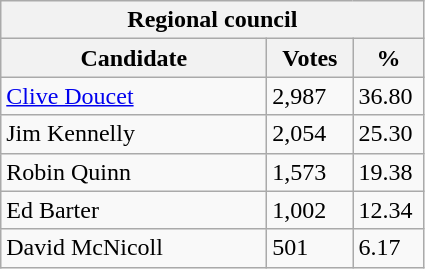<table class="wikitable">
<tr>
<th colspan="3">Regional council</th>
</tr>
<tr>
<th style="width: 170px">Candidate</th>
<th style="width: 50px">Votes</th>
<th style="width: 40px">%</th>
</tr>
<tr>
<td><a href='#'>Clive Doucet</a></td>
<td>2,987</td>
<td>36.80</td>
</tr>
<tr>
<td>Jim Kennelly</td>
<td>2,054</td>
<td>25.30</td>
</tr>
<tr>
<td>Robin Quinn</td>
<td>1,573</td>
<td>19.38</td>
</tr>
<tr>
<td>Ed Barter</td>
<td>1,002</td>
<td>12.34</td>
</tr>
<tr>
<td>David McNicoll</td>
<td>501</td>
<td>6.17</td>
</tr>
</table>
